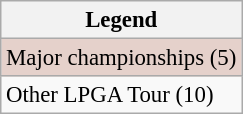<table class="wikitable" style="font-size:95%;">
<tr>
<th>Legend</th>
</tr>
<tr style="background:#e5d1cb;">
<td>Major championships (5)</td>
</tr>
<tr>
<td>Other LPGA Tour (10)</td>
</tr>
</table>
